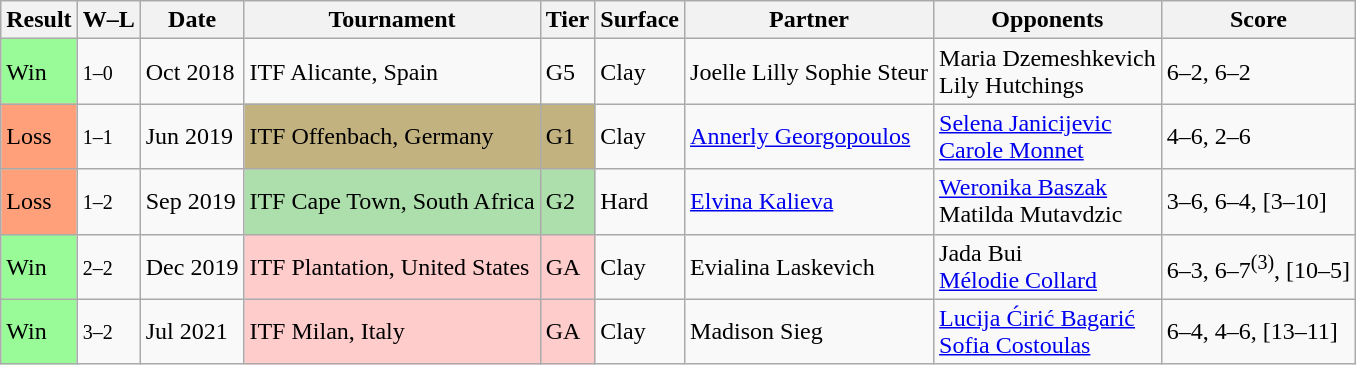<table class="sortable wikitable">
<tr>
<th>Result</th>
<th class="unsortable">W–L</th>
<th>Date</th>
<th>Tournament</th>
<th>Tier</th>
<th>Surface</th>
<th>Partner</th>
<th>Opponents</th>
<th class="unsortable">Score</th>
</tr>
<tr>
<td bgcolor=98fb98>Win</td>
<td><small>1–0</small></td>
<td>Oct 2018</td>
<td>ITF Alicante, Spain</td>
<td>G5</td>
<td>Clay</td>
<td> Joelle Lilly Sophie Steur</td>
<td> Maria Dzemeshkevich <br>  Lily Hutchings</td>
<td>6–2, 6–2</td>
</tr>
<tr>
<td bgcolor=ffa07a>Loss</td>
<td><small>1–1</small></td>
<td>Jun 2019</td>
<td bgcolor="c2b280">ITF Offenbach, Germany</td>
<td bgcolor="c2b280">G1</td>
<td>Clay</td>
<td> <a href='#'>Annerly Georgopoulos</a></td>
<td> <a href='#'>Selena Janicijevic</a> <br>  <a href='#'>Carole Monnet</a></td>
<td>4–6, 2–6</td>
</tr>
<tr>
<td bgcolor=ffa07a>Loss</td>
<td><small>1–2</small></td>
<td>Sep 2019</td>
<td bgcolor="addfad">ITF Cape Town, South Africa</td>
<td bgcolor="addfad">G2</td>
<td>Hard</td>
<td> <a href='#'>Elvina Kalieva</a></td>
<td> <a href='#'>Weronika Baszak</a> <br>  Matilda Mutavdzic</td>
<td>3–6, 6–4, [3–10]</td>
</tr>
<tr>
<td bgcolor=98fb98>Win</td>
<td><small>2–2</small></td>
<td>Dec 2019</td>
<td bgcolor="ffcccc">ITF Plantation, United States</td>
<td bgcolor="ffcccc">GA</td>
<td>Clay</td>
<td> Evialina Laskevich</td>
<td> Jada Bui <br>  <a href='#'>Mélodie Collard</a></td>
<td>6–3, 6–7<sup>(3)</sup>, [10–5]</td>
</tr>
<tr>
<td bgcolor=98fb98>Win</td>
<td><small>3–2</small></td>
<td>Jul 2021</td>
<td bgcolor="ffcccc">ITF Milan, Italy</td>
<td bgcolor="ffcccc">GA</td>
<td>Clay</td>
<td> Madison Sieg</td>
<td> <a href='#'>Lucija Ćirić Bagarić</a> <br>  <a href='#'>Sofia Costoulas</a></td>
<td>6–4, 4–6, [13–11]</td>
</tr>
</table>
